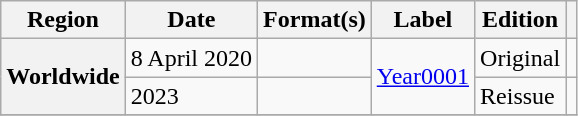<table class="wikitable plainrowheaders">
<tr>
<th scope="col">Region</th>
<th scope="col">Date</th>
<th scope="col">Format(s)</th>
<th scope="col">Label</th>
<th scope="col">Edition</th>
<th scope="col"></th>
</tr>
<tr>
<th rowspan="2" scope="row">Worldwide</th>
<td>8 April 2020</td>
<td></td>
<td rowspan="2"><a href='#'>Year0001</a></td>
<td>Original</td>
<td align="center"></td>
</tr>
<tr>
<td>2023</td>
<td></td>
<td rowspan="1">Reissue</td>
<td align="center"></td>
</tr>
<tr>
</tr>
</table>
